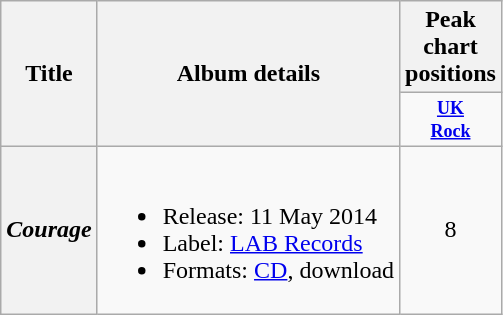<table class="wikitable plainrowheaders">
<tr>
<th rowspan=2>Title</th>
<th rowspan=2>Album details</th>
<th>Peak chart positions</th>
</tr>
<tr>
<td style="width:3em;font-size:75%;text-align:center;"><strong><a href='#'>UK<br>Rock</a></strong></td>
</tr>
<tr>
<th scope="row"><em>Courage</em></th>
<td><br><ul><li>Release: 11 May 2014</li><li>Label: <a href='#'>LAB Records</a></li><li>Formats: <a href='#'>CD</a>, download</li></ul></td>
<td style="text-align:center;">8</td>
</tr>
</table>
